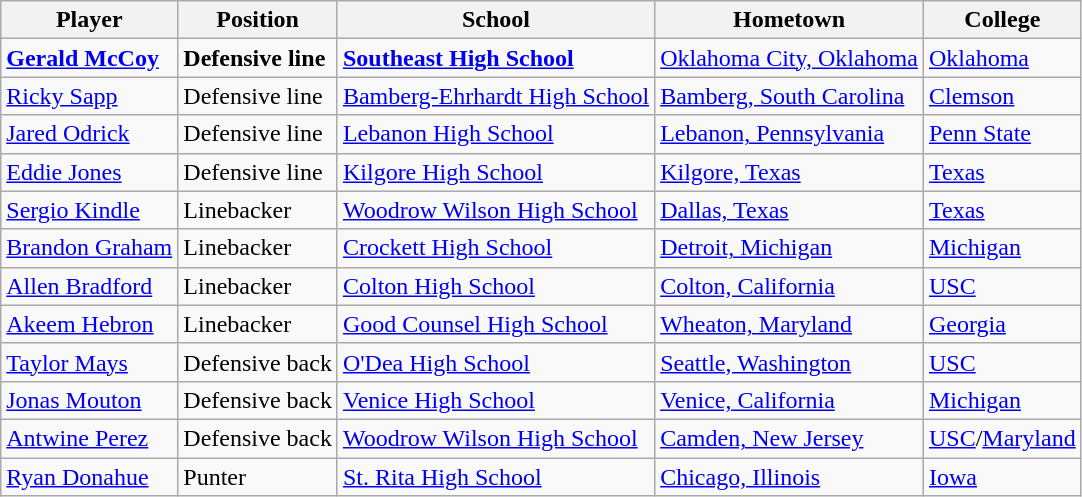<table class="wikitable">
<tr>
<th>Player</th>
<th>Position</th>
<th>School</th>
<th>Hometown</th>
<th>College</th>
</tr>
<tr>
<td><strong><a href='#'>Gerald McCoy</a></strong></td>
<td><strong>Defensive line</strong></td>
<td><strong><a href='#'>Southeast High School</a></strong></td>
<td><a href='#'>Oklahoma City, Oklahoma</a></td>
<td><a href='#'>Oklahoma</a></td>
</tr>
<tr>
<td><a href='#'>Ricky Sapp</a></td>
<td>Defensive line</td>
<td><a href='#'>Bamberg-Ehrhardt High School</a></td>
<td><a href='#'>Bamberg, South Carolina</a></td>
<td><a href='#'>Clemson</a></td>
</tr>
<tr>
<td><a href='#'>Jared Odrick</a></td>
<td>Defensive line</td>
<td><a href='#'>Lebanon High School</a></td>
<td><a href='#'>Lebanon, Pennsylvania</a></td>
<td><a href='#'>Penn State</a></td>
</tr>
<tr>
<td><a href='#'>Eddie Jones</a></td>
<td>Defensive line</td>
<td><a href='#'>Kilgore High School</a></td>
<td><a href='#'>Kilgore, Texas</a></td>
<td><a href='#'>Texas</a></td>
</tr>
<tr>
<td><a href='#'>Sergio Kindle</a></td>
<td>Linebacker</td>
<td><a href='#'>Woodrow Wilson High School</a></td>
<td><a href='#'>Dallas, Texas</a></td>
<td><a href='#'>Texas</a></td>
</tr>
<tr>
<td><a href='#'>Brandon Graham</a></td>
<td>Linebacker</td>
<td><a href='#'>Crockett High School</a></td>
<td><a href='#'>Detroit, Michigan</a></td>
<td><a href='#'>Michigan</a></td>
</tr>
<tr>
<td><a href='#'>Allen Bradford</a></td>
<td>Linebacker</td>
<td><a href='#'>Colton High School</a></td>
<td><a href='#'>Colton, California</a></td>
<td><a href='#'>USC</a></td>
</tr>
<tr>
<td><a href='#'>Akeem Hebron</a></td>
<td>Linebacker</td>
<td><a href='#'>Good Counsel High School</a></td>
<td><a href='#'>Wheaton, Maryland</a></td>
<td><a href='#'>Georgia</a></td>
</tr>
<tr>
<td><a href='#'>Taylor Mays</a></td>
<td>Defensive back</td>
<td><a href='#'>O'Dea High School</a></td>
<td><a href='#'>Seattle, Washington</a></td>
<td><a href='#'>USC</a></td>
</tr>
<tr>
<td><a href='#'>Jonas Mouton</a></td>
<td>Defensive back</td>
<td><a href='#'>Venice High School</a></td>
<td><a href='#'>Venice, California</a></td>
<td><a href='#'>Michigan</a></td>
</tr>
<tr>
<td><a href='#'>Antwine Perez</a></td>
<td>Defensive back</td>
<td><a href='#'>Woodrow Wilson High School</a></td>
<td><a href='#'>Camden, New Jersey</a></td>
<td><a href='#'>USC</a>/<a href='#'>Maryland</a></td>
</tr>
<tr>
<td><a href='#'>Ryan Donahue</a></td>
<td>Punter</td>
<td><a href='#'>St. Rita High School</a></td>
<td><a href='#'>Chicago, Illinois</a></td>
<td><a href='#'>Iowa</a></td>
</tr>
</table>
